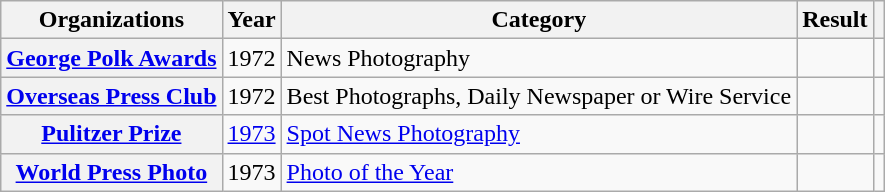<table class="wikitable sortable plainrowheaders">
<tr>
<th scope="col">Organizations</th>
<th scope="col">Year</th>
<th scope="col">Category</th>
<th scope="col">Result</th>
<th scope="col" class="unsortable"></th>
</tr>
<tr>
<th scope="row"><a href='#'>George Polk Awards</a></th>
<td align="center">1972</td>
<td>News Photography</td>
<td></td>
<td align="center"></td>
</tr>
<tr>
<th scope="row"><a href='#'>Overseas Press Club</a></th>
<td align="center">1972</td>
<td>Best Photographs, Daily Newspaper or Wire Service</td>
<td></td>
<td align="center"></td>
</tr>
<tr>
<th scope="row"><a href='#'>Pulitzer Prize</a></th>
<td align="center"><a href='#'>1973</a></td>
<td><a href='#'>Spot News Photography</a></td>
<td></td>
<td align="center"></td>
</tr>
<tr>
<th scope="row"><a href='#'>World Press Photo</a></th>
<td align="center">1973</td>
<td><a href='#'>Photo of the Year</a></td>
<td></td>
<td align="center"></td>
</tr>
</table>
